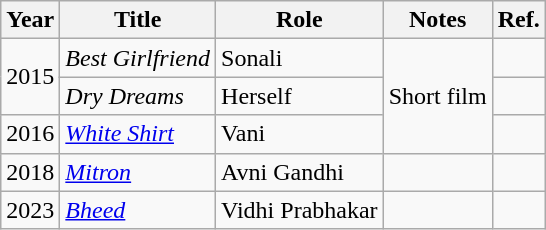<table class="wikitable">
<tr>
<th>Year</th>
<th>Title</th>
<th>Role</th>
<th>Notes</th>
<th>Ref.</th>
</tr>
<tr>
<td rowspan="2">2015</td>
<td><em>Best Girlfriend</em></td>
<td>Sonali</td>
<td rowspan="3">Short film</td>
<td></td>
</tr>
<tr>
<td><em>Dry Dreams</em></td>
<td>Herself</td>
<td></td>
</tr>
<tr>
<td>2016</td>
<td><em><a href='#'>White Shirt</a></em></td>
<td>Vani</td>
<td></td>
</tr>
<tr>
<td>2018</td>
<td><em><a href='#'>Mitron</a></em></td>
<td>Avni Gandhi</td>
<td></td>
<td></td>
</tr>
<tr>
<td>2023</td>
<td><em><a href='#'>Bheed</a></em></td>
<td>Vidhi Prabhakar</td>
<td></td>
<td></td>
</tr>
</table>
